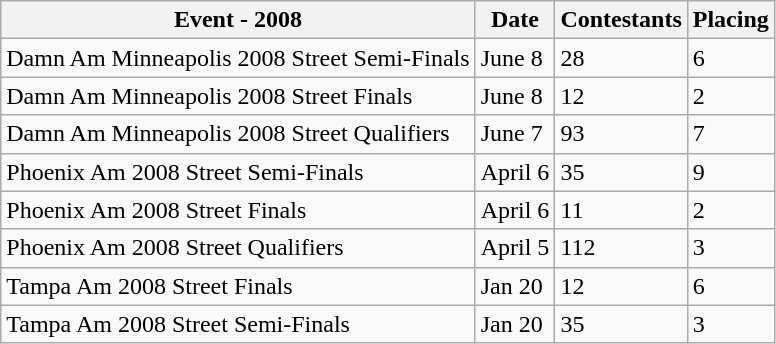<table class="wikitable">
<tr>
<th>Event - 2008</th>
<th>Date</th>
<th>Contestants</th>
<th>Placing</th>
</tr>
<tr>
<td>Damn Am Minneapolis 2008 Street Semi-Finals</td>
<td>June 8</td>
<td>28</td>
<td>6</td>
</tr>
<tr>
<td>Damn Am Minneapolis 2008 Street Finals</td>
<td>June 8</td>
<td>12</td>
<td>2</td>
</tr>
<tr>
<td>Damn Am Minneapolis 2008 Street Qualifiers</td>
<td>June 7</td>
<td>93</td>
<td>7</td>
</tr>
<tr>
<td>Phoenix Am 2008 Street Semi-Finals</td>
<td>April 6</td>
<td>35</td>
<td>9</td>
</tr>
<tr>
<td>Phoenix Am 2008 Street Finals</td>
<td>April 6</td>
<td>11</td>
<td>2</td>
</tr>
<tr>
<td>Phoenix Am 2008 Street Qualifiers</td>
<td>April 5</td>
<td>112</td>
<td>3</td>
</tr>
<tr>
<td>Tampa Am 2008 Street Finals</td>
<td>Jan 20</td>
<td>12</td>
<td>6</td>
</tr>
<tr>
<td>Tampa Am 2008 Street Semi-Finals</td>
<td>Jan 20</td>
<td>35</td>
<td>3</td>
</tr>
</table>
